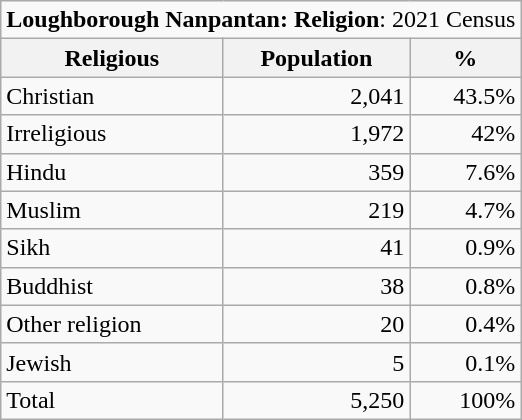<table class="wikitable">
<tr>
<td colspan="14" style="text-align:right;"><strong>Loughborough Nanpantan: Religion</strong>: 2021 Census</td>
</tr>
<tr>
<th>Religious</th>
<th>Population</th>
<th>%</th>
</tr>
<tr>
<td>Christian</td>
<td style="text-align:right;">2,041</td>
<td style="text-align:right;">43.5%</td>
</tr>
<tr>
<td>Irreligious</td>
<td style="text-align:right;">1,972</td>
<td style="text-align:right;">42%</td>
</tr>
<tr>
<td>Hindu</td>
<td style="text-align:right;">359</td>
<td style="text-align:right;">7.6%</td>
</tr>
<tr>
<td>Muslim</td>
<td style="text-align:right;">219</td>
<td style="text-align:right;">4.7%</td>
</tr>
<tr>
<td>Sikh</td>
<td style="text-align:right;">41</td>
<td style="text-align:right;">0.9%</td>
</tr>
<tr>
<td>Buddhist</td>
<td style="text-align:right;">38</td>
<td style="text-align:right;">0.8%</td>
</tr>
<tr>
<td>Other religion</td>
<td style="text-align:right;">20</td>
<td style="text-align:right;">0.4%</td>
</tr>
<tr>
<td>Jewish</td>
<td style="text-align:right;">5</td>
<td style="text-align:right;">0.1%</td>
</tr>
<tr>
<td>Total</td>
<td style="text-align:right;">5,250</td>
<td style="text-align:right;">100%</td>
</tr>
</table>
